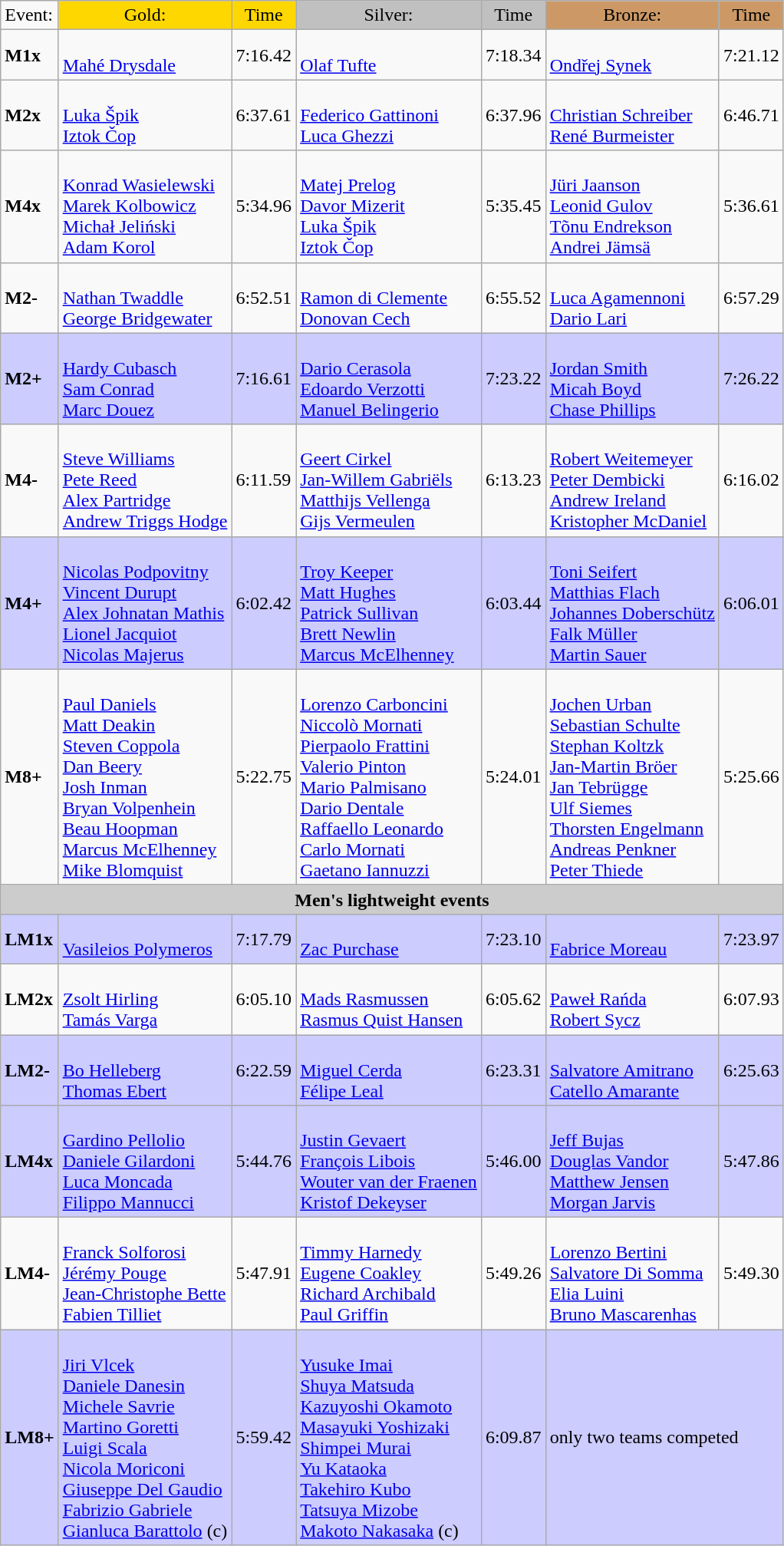<table class="wikitable">
<tr>
<td>Event:</td>
<td style="text-align:center;background-color:gold;">Gold:</td>
<td style="text-align:center;background-color:gold;">Time</td>
<td style="text-align:center;background-color:silver;">Silver:</td>
<td style="text-align:center;background-color:silver;">Time</td>
<td style="text-align:center;background-color:#CC9966;">Bronze:</td>
<td style="text-align:center;background-color:#CC9966;">Time</td>
</tr>
<tr>
<td><strong>M1x</strong></td>
<td><strong></strong> <br> <a href='#'>Mahé Drysdale</a></td>
<td>7:16.42</td>
<td><strong></strong><br><a href='#'>Olaf Tufte</a></td>
<td>7:18.34</td>
<td><strong></strong><br><a href='#'>Ondřej Synek</a></td>
<td>7:21.12</td>
</tr>
<tr>
<td><strong>M2x</strong></td>
<td><strong></strong><br> <a href='#'>Luka Špik</a> <br> <a href='#'>Iztok Čop</a></td>
<td>6:37.61</td>
<td><strong></strong> <br> <a href='#'>Federico Gattinoni</a> <br> <a href='#'>Luca Ghezzi</a></td>
<td>6:37.96</td>
<td><strong></strong> <br> <a href='#'>Christian Schreiber</a> <br> <a href='#'>René Burmeister</a></td>
<td>6:46.71</td>
</tr>
<tr>
<td><strong>M4x</strong></td>
<td><strong></strong><br><a href='#'>Konrad Wasielewski</a> <br> <a href='#'>Marek Kolbowicz</a> <br> <a href='#'>Michał Jeliński</a> <br> <a href='#'>Adam Korol</a></td>
<td>5:34.96</td>
<td><strong></strong> <br> <a href='#'>Matej Prelog</a> <br> <a href='#'>Davor Mizerit</a> <br> <a href='#'>Luka Špik</a> <br> <a href='#'>Iztok Čop</a></td>
<td>5:35.45</td>
<td><strong></strong> <br> <a href='#'>Jüri Jaanson</a> <br> <a href='#'>Leonid Gulov</a> <br> <a href='#'>Tõnu Endrekson</a> <br> <a href='#'>Andrei Jämsä</a></td>
<td>5:36.61</td>
</tr>
<tr>
<td><strong>M2-</strong></td>
<td><strong></strong><br><a href='#'>Nathan Twaddle</a> <br> <a href='#'>George Bridgewater</a></td>
<td>6:52.51</td>
<td><strong></strong> <br> <a href='#'>Ramon di Clemente</a> <br> <a href='#'>Donovan Cech</a></td>
<td>6:55.52</td>
<td><strong></strong> <br> <a href='#'>Luca Agamennoni</a> <br> <a href='#'>Dario Lari</a></td>
<td>6:57.29</td>
</tr>
<tr bgcolor=ccccff>
<td><strong>M2+</strong></td>
<td><strong></strong><br><a href='#'>Hardy Cubasch</a> <br> <a href='#'>Sam Conrad</a> <br> <a href='#'>Marc Douez</a></td>
<td>7:16.61</td>
<td><strong></strong> <br> <a href='#'>Dario Cerasola</a> <br> <a href='#'>Edoardo Verzotti</a> <br> <a href='#'>Manuel Belingerio</a></td>
<td>7:23.22</td>
<td><strong></strong> <br> <a href='#'>Jordan Smith</a> <br> <a href='#'>Micah Boyd</a> <br> <a href='#'>Chase Phillips</a></td>
<td>7:26.22</td>
</tr>
<tr>
<td><strong>M4-</strong></td>
<td><strong></strong> <br><a href='#'>Steve Williams</a> <br> <a href='#'>Pete Reed</a> <br> <a href='#'>Alex Partridge</a> <br> <a href='#'>Andrew Triggs Hodge</a></td>
<td>6:11.59</td>
<td><strong></strong> <br> <a href='#'>Geert Cirkel</a> <br> <a href='#'>Jan-Willem Gabriëls</a> <br> <a href='#'>Matthijs Vellenga</a> <br> <a href='#'>Gijs Vermeulen</a></td>
<td>6:13.23</td>
<td><strong></strong> <br> <a href='#'>Robert Weitemeyer</a> <br> <a href='#'>Peter Dembicki</a> <br> <a href='#'>Andrew Ireland</a> <br> <a href='#'>Kristopher McDaniel</a></td>
<td>6:16.02</td>
</tr>
<tr bgcolor=ccccff>
<td><strong>M4+</strong></td>
<td><strong></strong> <br><a href='#'>Nicolas Podpovitny</a> <br> <a href='#'>Vincent Durupt</a> <br> <a href='#'>Alex Johnatan Mathis</a> <br> <a href='#'>Lionel Jacquiot</a> <br> <a href='#'>Nicolas Majerus</a></td>
<td>6:02.42</td>
<td><strong></strong> <br> <a href='#'>Troy Keeper</a> <br> <a href='#'>Matt Hughes</a> <br> <a href='#'>Patrick Sullivan</a> <br> <a href='#'>Brett Newlin</a> <br> <a href='#'>Marcus McElhenney</a></td>
<td>6:03.44</td>
<td><strong></strong> <br> <a href='#'>Toni Seifert</a> <br> <a href='#'>Matthias Flach</a> <br> <a href='#'>Johannes Doberschütz</a> <br> <a href='#'>Falk Müller</a> <br> <a href='#'>Martin Sauer</a></td>
<td>6:06.01</td>
</tr>
<tr>
<td><strong>M8+</strong></td>
<td><strong></strong> <br><a href='#'>Paul Daniels</a> <br> <a href='#'>Matt Deakin</a> <br> <a href='#'>Steven Coppola</a> <br> <a href='#'>Dan Beery</a> <br> <a href='#'>Josh Inman</a> <br> <a href='#'>Bryan Volpenhein</a> <br> <a href='#'>Beau Hoopman</a> <br> <a href='#'>Marcus McElhenney</a> <br> <a href='#'>Mike Blomquist</a></td>
<td>5:22.75</td>
<td><strong></strong> <br> <a href='#'>Lorenzo Carboncini</a> <br> <a href='#'>Niccolò Mornati</a> <br> <a href='#'>Pierpaolo Frattini</a> <br> <a href='#'>Valerio Pinton</a> <br> <a href='#'>Mario Palmisano</a> <br> <a href='#'>Dario Dentale</a> <br> <a href='#'>Raffaello Leonardo</a> <br> <a href='#'>Carlo Mornati</a> <br> <a href='#'>Gaetano Iannuzzi</a></td>
<td>5:24.01</td>
<td><strong></strong> <br> <a href='#'>Jochen Urban</a> <br> <a href='#'>Sebastian Schulte</a> <br> <a href='#'>Stephan Koltzk</a> <br> <a href='#'>Jan-Martin Bröer</a> <br> <a href='#'>Jan Tebrügge</a> <br> <a href='#'>Ulf Siemes</a> <br> <a href='#'>Thorsten Engelmann</a> <br> <a href='#'>Andreas Penkner</a> <br> <a href='#'>Peter Thiede</a></td>
<td>5:25.66</td>
</tr>
<tr>
<th colspan="7" style="background-color:#CCC;">Men's lightweight events</th>
</tr>
<tr bgcolor=ccccff>
<td><strong>LM1x</strong></td>
<td><strong></strong> <br> <a href='#'>Vasileios Polymeros</a></td>
<td>7:17.79</td>
<td><strong></strong> <br><a href='#'>Zac Purchase</a></td>
<td>7:23.10</td>
<td><strong></strong><br><a href='#'>Fabrice Moreau</a></td>
<td>7:23.97</td>
</tr>
<tr>
<td><strong>LM2x</strong></td>
<td><strong></strong><br><a href='#'>Zsolt Hirling</a> <br> <a href='#'>Tamás Varga</a></td>
<td>6:05.10</td>
<td><strong></strong> <br> <a href='#'>Mads Rasmussen</a> <br> <a href='#'>Rasmus Quist Hansen</a></td>
<td>6:05.62</td>
<td><strong></strong> <br> <a href='#'>Paweł Rańda</a> <br> <a href='#'>Robert Sycz</a></td>
<td>6:07.93</td>
</tr>
<tr bgcolor=ccccff>
<td><strong>LM2-</strong></td>
<td><strong></strong><br><a href='#'>Bo Helleberg</a> <br> <a href='#'>Thomas Ebert</a></td>
<td>6:22.59</td>
<td><strong></strong> <br> <a href='#'>Miguel Cerda</a> <br> <a href='#'>Félipe Leal</a></td>
<td>6:23.31</td>
<td><strong></strong> <br> <a href='#'>Salvatore Amitrano</a> <br> <a href='#'>Catello Amarante</a></td>
<td>6:25.63</td>
</tr>
<tr bgcolor=ccccff>
<td><strong>LM4x</strong></td>
<td><strong></strong><br><a href='#'>Gardino Pellolio</a> <br> <a href='#'>Daniele Gilardoni</a> <br> <a href='#'>Luca Moncada</a> <br> <a href='#'>Filippo Mannucci</a></td>
<td>5:44.76</td>
<td><strong></strong> <br> <a href='#'>Justin Gevaert</a> <br> <a href='#'>François Libois</a> <br> <a href='#'>Wouter van der Fraenen</a> <br> <a href='#'>Kristof Dekeyser</a></td>
<td>5:46.00</td>
<td><strong></strong> <br> <a href='#'>Jeff Bujas</a> <br> <a href='#'>Douglas Vandor</a> <br> <a href='#'>Matthew Jensen</a> <br> <a href='#'>Morgan Jarvis</a></td>
<td>5:47.86</td>
</tr>
<tr>
<td><strong>LM4-</strong></td>
<td><strong></strong> <br><a href='#'>Franck Solforosi</a> <br> <a href='#'>Jérémy Pouge</a> <br> <a href='#'>Jean-Christophe Bette</a> <br> <a href='#'>Fabien Tilliet</a></td>
<td>5:47.91</td>
<td><strong></strong> <br> <a href='#'>Timmy Harnedy</a> <br> <a href='#'>Eugene Coakley</a> <br> <a href='#'>Richard Archibald</a> <br> <a href='#'>Paul Griffin</a></td>
<td>5:49.26</td>
<td><strong></strong> <br> <a href='#'>Lorenzo Bertini</a> <br> <a href='#'>Salvatore Di Somma</a> <br> <a href='#'>Elia Luini</a> <br> <a href='#'>Bruno Mascarenhas</a></td>
<td>5:49.30</td>
</tr>
<tr bgcolor=ccccff>
<td><strong>LM8+</strong></td>
<td><strong></strong> <br><a href='#'>Jiri Vlcek</a><br><a href='#'>Daniele Danesin</a><br><a href='#'>Michele Savrie</a><br><a href='#'>Martino Goretti</a><br><a href='#'>Luigi Scala</a><br><a href='#'>Nicola Moriconi</a><br><a href='#'>Giuseppe Del Gaudio</a><br><a href='#'>Fabrizio Gabriele</a><br><a href='#'>Gianluca Barattolo</a> (c)</td>
<td>5:59.42</td>
<td><strong></strong> <br> <a href='#'>Yusuke Imai</a><br><a href='#'>Shuya Matsuda</a><br><a href='#'>Kazuyoshi Okamoto</a><br><a href='#'>Masayuki Yoshizaki</a><br><a href='#'>Shimpei Murai</a><br><a href='#'>Yu Kataoka</a><br><a href='#'>Takehiro Kubo</a><br><a href='#'>Tatsuya Mizobe</a><br><a href='#'>Makoto Nakasaka</a> (c)</td>
<td>6:09.87</td>
<td colspan=2>only two teams competed</td>
</tr>
</table>
